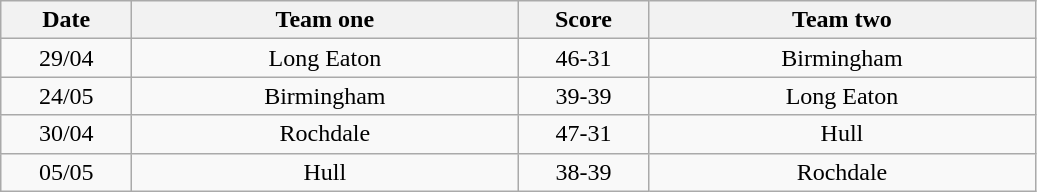<table class="wikitable" style="text-align: center">
<tr>
<th width=80>Date</th>
<th width=250>Team one</th>
<th width=80>Score</th>
<th width=250>Team two</th>
</tr>
<tr>
<td>29/04</td>
<td>Long Eaton</td>
<td>46-31</td>
<td>Birmingham</td>
</tr>
<tr>
<td>24/05</td>
<td>Birmingham</td>
<td>39-39</td>
<td>Long Eaton</td>
</tr>
<tr>
<td>30/04</td>
<td>Rochdale</td>
<td>47-31</td>
<td>Hull</td>
</tr>
<tr>
<td>05/05</td>
<td>Hull</td>
<td>38-39</td>
<td>Rochdale</td>
</tr>
</table>
